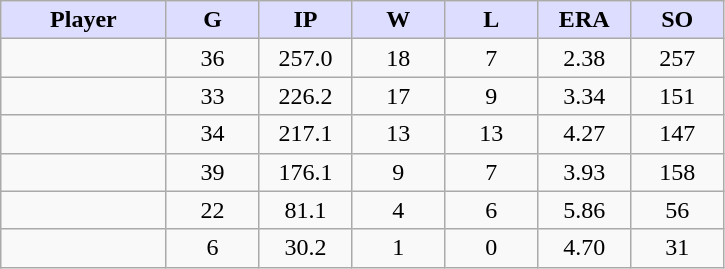<table class="wikitable sortable">
<tr>
<th style="background:#ddf; width:16%;">Player</th>
<th style="background:#ddf; width:9%;">G</th>
<th style="background:#ddf; width:9%;">IP</th>
<th style="background:#ddf; width:9%;">W</th>
<th style="background:#ddf; width:9%;">L</th>
<th style="background:#ddf; width:9%;">ERA</th>
<th style="background:#ddf; width:9%;">SO</th>
</tr>
<tr style="text-align:center;">
<td></td>
<td>36</td>
<td>257.0</td>
<td>18</td>
<td>7</td>
<td>2.38</td>
<td>257</td>
</tr>
<tr style="text-align:center;">
<td></td>
<td>33</td>
<td>226.2</td>
<td>17</td>
<td>9</td>
<td>3.34</td>
<td>151</td>
</tr>
<tr style="text-align:center;">
<td></td>
<td>34</td>
<td>217.1</td>
<td>13</td>
<td>13</td>
<td>4.27</td>
<td>147</td>
</tr>
<tr style="text-align:center;">
<td></td>
<td>39</td>
<td>176.1</td>
<td>9</td>
<td>7</td>
<td>3.93</td>
<td>158</td>
</tr>
<tr style="text-align:center;">
<td></td>
<td>22</td>
<td>81.1</td>
<td>4</td>
<td>6</td>
<td>5.86</td>
<td>56</td>
</tr>
<tr style="text-align:center;">
<td></td>
<td>6</td>
<td>30.2</td>
<td>1</td>
<td>0</td>
<td>4.70</td>
<td>31</td>
</tr>
</table>
